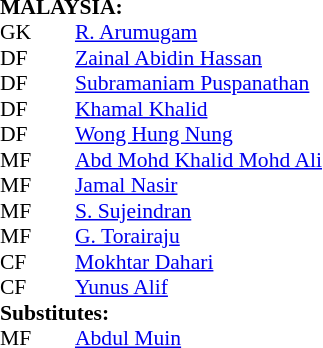<table cellspacing="0" cellpadding="0" style="font-size:90%; margin:auto;">
<tr>
<td colspan="4"><strong>MALAYSIA:</strong></td>
</tr>
<tr>
<th width="25"></th>
<th width="25"></th>
</tr>
<tr>
<td>GK</td>
<td><strong></strong></td>
<td><a href='#'>R. Arumugam</a></td>
</tr>
<tr>
<td>DF</td>
<td><strong></strong></td>
<td><a href='#'>Zainal Abidin Hassan</a></td>
</tr>
<tr>
<td>DF</td>
<td><strong></strong></td>
<td><a href='#'>Subramaniam Puspanathan</a></td>
</tr>
<tr>
<td>DF</td>
<td><strong></strong></td>
<td><a href='#'>Khamal Khalid</a></td>
</tr>
<tr>
<td>DF</td>
<td><strong></strong></td>
<td><a href='#'>Wong Hung Nung</a></td>
</tr>
<tr>
<td>MF</td>
<td><strong></strong></td>
<td><a href='#'>Abd Mohd Khalid Mohd Ali</a></td>
<td></td>
<td></td>
</tr>
<tr>
<td>MF</td>
<td><strong></strong></td>
<td><a href='#'>Jamal Nasir</a></td>
</tr>
<tr>
<td>MF</td>
<td><strong></strong></td>
<td><a href='#'>S. Sujeindran</a></td>
</tr>
<tr>
<td>MF</td>
<td><strong></strong></td>
<td><a href='#'>G. Torairaju</a></td>
</tr>
<tr>
<td>CF</td>
<td><strong></strong></td>
<td><a href='#'>Mokhtar Dahari</a></td>
</tr>
<tr>
<td>CF</td>
<td><strong></strong></td>
<td><a href='#'>Yunus Alif</a></td>
</tr>
<tr>
<td colspan=3><strong>Substitutes:</strong></td>
</tr>
<tr>
<td>MF</td>
<td><strong></strong></td>
<td><a href='#'>Abdul Muin</a></td>
<td></td>
<td></td>
</tr>
<tr>
</tr>
</table>
